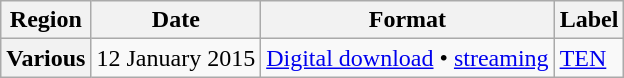<table class="wikitable plainrowheaders">
<tr>
<th scope="col">Region</th>
<th scope="col">Date</th>
<th scope="col">Format</th>
<th scope="col">Label</th>
</tr>
<tr>
<th scope="row">Various</th>
<td>12 January 2015</td>
<td><a href='#'>Digital download</a> • <a href='#'>streaming</a></td>
<td><a href='#'>TEN</a></td>
</tr>
</table>
